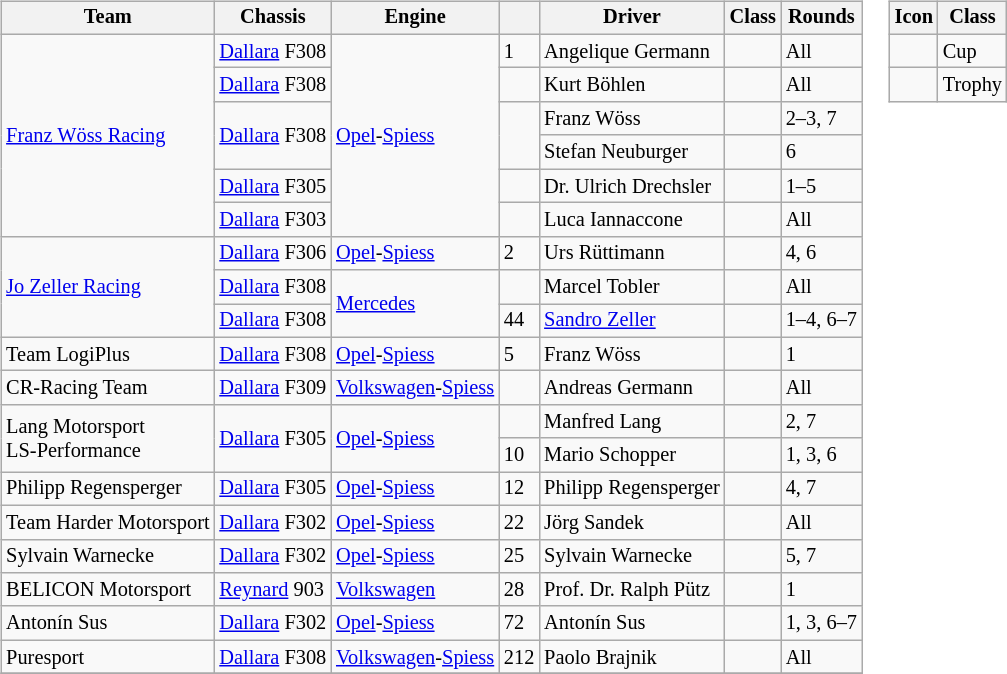<table>
<tr>
<td><br><table class="wikitable" style="font-size: 85%;">
<tr>
<th>Team</th>
<th>Chassis</th>
<th>Engine</th>
<th></th>
<th>Driver</th>
<th>Class</th>
<th>Rounds</th>
</tr>
<tr>
<td rowspan=6> <a href='#'>Franz Wöss Racing</a></td>
<td><a href='#'>Dallara</a> F308</td>
<td rowspan=6><a href='#'>Opel</a>-<a href='#'>Spiess</a></td>
<td>1</td>
<td> Angelique Germann</td>
<td align=center></td>
<td>All</td>
</tr>
<tr>
<td><a href='#'>Dallara</a> F308</td>
<td></td>
<td> Kurt Böhlen</td>
<td align=center></td>
<td>All</td>
</tr>
<tr>
<td rowspan=2><a href='#'>Dallara</a> F308</td>
<td rowspan=2></td>
<td> Franz Wöss</td>
<td align=center></td>
<td>2–3, 7</td>
</tr>
<tr>
<td> Stefan Neuburger</td>
<td align=center></td>
<td>6</td>
</tr>
<tr>
<td><a href='#'>Dallara</a> F305</td>
<td></td>
<td> Dr. Ulrich Drechsler</td>
<td align=center></td>
<td>1–5</td>
</tr>
<tr>
<td><a href='#'>Dallara</a> F303</td>
<td></td>
<td> Luca Iannaccone</td>
<td align=center></td>
<td>All</td>
</tr>
<tr>
<td rowspan=3> <a href='#'>Jo Zeller Racing</a></td>
<td><a href='#'>Dallara</a> F306</td>
<td><a href='#'>Opel</a>-<a href='#'>Spiess</a></td>
<td>2</td>
<td> Urs Rüttimann</td>
<td align=center></td>
<td>4, 6</td>
</tr>
<tr>
<td><a href='#'>Dallara</a> F308</td>
<td rowspan=2><a href='#'>Mercedes</a></td>
<td></td>
<td> Marcel Tobler</td>
<td align=center></td>
<td>All</td>
</tr>
<tr>
<td><a href='#'>Dallara</a> F308</td>
<td>44</td>
<td> <a href='#'>Sandro Zeller</a></td>
<td align=center></td>
<td>1–4, 6–7</td>
</tr>
<tr>
<td rowspan=1> Team LogiPlus</td>
<td><a href='#'>Dallara</a> F308</td>
<td><a href='#'>Opel</a>-<a href='#'>Spiess</a></td>
<td>5</td>
<td> Franz Wöss</td>
<td align=center></td>
<td>1</td>
</tr>
<tr>
<td> CR-Racing Team</td>
<td><a href='#'>Dallara</a> F309</td>
<td><a href='#'>Volkswagen</a>-<a href='#'>Spiess</a></td>
<td></td>
<td> Andreas Germann</td>
<td align=center></td>
<td>All</td>
</tr>
<tr>
<td rowspan=2> Lang Motorsport<br> LS-Performance</td>
<td rowspan=2><a href='#'>Dallara</a> F305</td>
<td rowspan=2><a href='#'>Opel</a>-<a href='#'>Spiess</a></td>
<td></td>
<td> Manfred Lang</td>
<td align=center></td>
<td>2, 7</td>
</tr>
<tr>
<td>10</td>
<td> Mario Schopper</td>
<td align=center></td>
<td>1, 3, 6</td>
</tr>
<tr>
<td rowspan=1> Philipp Regensperger</td>
<td><a href='#'>Dallara</a> F305</td>
<td><a href='#'>Opel</a>-<a href='#'>Spiess</a></td>
<td>12</td>
<td> Philipp Regensperger</td>
<td align=center></td>
<td>4, 7</td>
</tr>
<tr>
<td rowspan=1> Team Harder Motorsport</td>
<td><a href='#'>Dallara</a> F302</td>
<td><a href='#'>Opel</a>-<a href='#'>Spiess</a></td>
<td>22</td>
<td> Jörg Sandek</td>
<td align=center></td>
<td>All</td>
</tr>
<tr>
<td rowspan=1> Sylvain Warnecke</td>
<td><a href='#'>Dallara</a> F302</td>
<td><a href='#'>Opel</a>-<a href='#'>Spiess</a></td>
<td>25</td>
<td> Sylvain Warnecke</td>
<td align=center></td>
<td>5, 7</td>
</tr>
<tr>
<td rowspan=1> BELICON Motorsport</td>
<td><a href='#'>Reynard</a> 903</td>
<td><a href='#'>Volkswagen</a></td>
<td>28</td>
<td> Prof. Dr. Ralph Pütz</td>
<td align=center></td>
<td>1</td>
</tr>
<tr>
<td rowspan=1> Antonín Sus</td>
<td><a href='#'>Dallara</a> F302</td>
<td><a href='#'>Opel</a>-<a href='#'>Spiess</a></td>
<td>72</td>
<td> Antonín Sus</td>
<td align=center></td>
<td>1, 3, 6–7</td>
</tr>
<tr>
<td rowspan=1> Puresport</td>
<td><a href='#'>Dallara</a> F308</td>
<td><a href='#'>Volkswagen</a>-<a href='#'>Spiess</a></td>
<td>212</td>
<td> Paolo Brajnik</td>
<td align=center></td>
<td>All</td>
</tr>
<tr>
</tr>
</table>
</td>
<td valign="top"><br><table class="wikitable" style="font-size: 85%;">
<tr>
<th>Icon</th>
<th>Class</th>
</tr>
<tr>
<td align=center></td>
<td>Cup</td>
</tr>
<tr>
<td align=center></td>
<td>Trophy</td>
</tr>
</table>
</td>
</tr>
</table>
